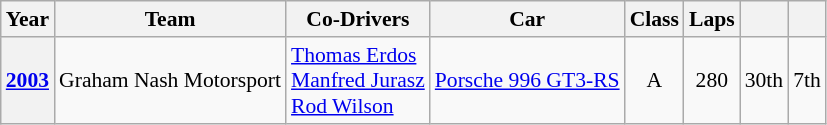<table class="wikitable" style="text-align:center; font-size:90%">
<tr>
<th>Year</th>
<th>Team</th>
<th>Co-Drivers</th>
<th>Car</th>
<th>Class</th>
<th>Laps</th>
<th></th>
<th></th>
</tr>
<tr>
<th><a href='#'>2003</a></th>
<td align="left"> Graham Nash Motorsport</td>
<td align="left"> <a href='#'>Thomas Erdos</a><br> <a href='#'>Manfred Jurasz</a><br> <a href='#'>Rod Wilson</a></td>
<td align="left"><a href='#'>Porsche 996 GT3-RS</a></td>
<td>A</td>
<td>280</td>
<td>30th</td>
<td>7th</td>
</tr>
</table>
